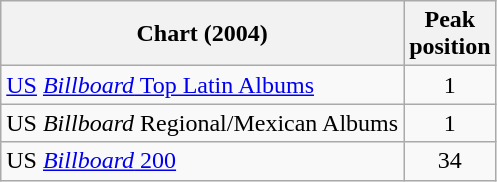<table class="wikitable">
<tr>
<th align="left">Chart (2004)</th>
<th align="left">Peak<br>position</th>
</tr>
<tr>
<td align="left"><a href='#'>US</a> <a href='#'><em>Billboard</em> Top Latin Albums</a></td>
<td align="center">1</td>
</tr>
<tr>
<td align="left">US <em>Billboard</em> Regional/Mexican Albums</td>
<td align="center">1</td>
</tr>
<tr>
<td align="left">US <a href='#'><em>Billboard</em> 200</a></td>
<td align="center">34</td>
</tr>
</table>
